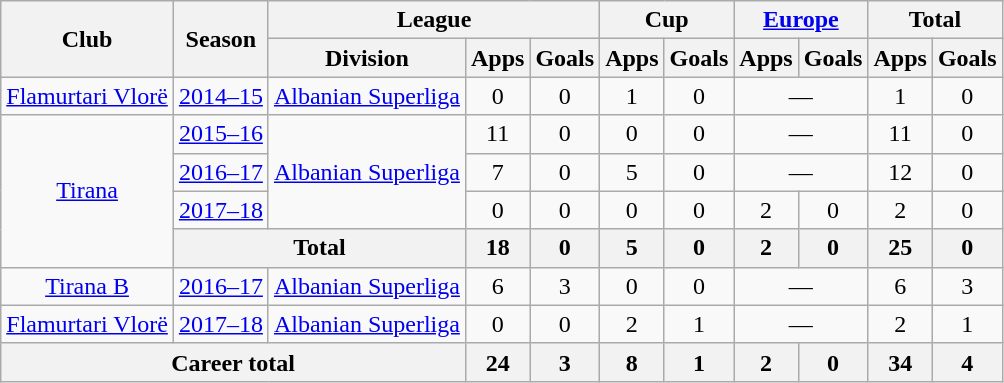<table class="wikitable" style="text-align: center;">
<tr>
<th rowspan="2">Club</th>
<th rowspan="2">Season</th>
<th colspan="3">League</th>
<th colspan="2">Cup</th>
<th colspan="2"><a href='#'>Europe</a></th>
<th colspan="2">Total</th>
</tr>
<tr>
<th>Division</th>
<th>Apps</th>
<th>Goals</th>
<th>Apps</th>
<th>Goals</th>
<th>Apps</th>
<th>Goals</th>
<th>Apps</th>
<th>Goals</th>
</tr>
<tr>
<td rowspan="1"><a href='#'>Flamurtari Vlorë</a></td>
<td><a href='#'>2014–15</a></td>
<td rowspan="1"><a href='#'>Albanian Superliga</a></td>
<td>0</td>
<td>0</td>
<td>1</td>
<td>0</td>
<td colspan="2">—</td>
<td>1</td>
<td>0</td>
</tr>
<tr>
<td rowspan="4"><a href='#'>Tirana</a></td>
<td><a href='#'>2015–16</a></td>
<td rowspan="3"><a href='#'>Albanian Superliga</a></td>
<td>11</td>
<td>0</td>
<td>0</td>
<td>0</td>
<td colspan="2">—</td>
<td>11</td>
<td>0</td>
</tr>
<tr>
<td><a href='#'>2016–17</a></td>
<td>7</td>
<td>0</td>
<td>5</td>
<td>0</td>
<td colspan="2">—</td>
<td>12</td>
<td>0</td>
</tr>
<tr>
<td><a href='#'>2017–18</a></td>
<td>0</td>
<td>0</td>
<td>0</td>
<td>0</td>
<td>2</td>
<td>0</td>
<td>2</td>
<td>0</td>
</tr>
<tr>
<th colspan="2">Total</th>
<th>18</th>
<th>0</th>
<th>5</th>
<th>0</th>
<th>2</th>
<th>0</th>
<th>25</th>
<th>0</th>
</tr>
<tr>
<td rowspan="1"><a href='#'>Tirana B</a></td>
<td><a href='#'>2016–17</a></td>
<td rowspan="1"><a href='#'>Albanian Superliga</a></td>
<td>6</td>
<td>3</td>
<td>0</td>
<td>0</td>
<td colspan="2">—</td>
<td>6</td>
<td>3</td>
</tr>
<tr>
<td rowspan="1"><a href='#'>Flamurtari Vlorë</a></td>
<td><a href='#'>2017–18</a></td>
<td rowspan="1"><a href='#'>Albanian Superliga</a></td>
<td>0</td>
<td>0</td>
<td>2</td>
<td>1</td>
<td colspan="2">—</td>
<td>2</td>
<td>1</td>
</tr>
<tr>
<th colspan="3">Career total</th>
<th>24</th>
<th>3</th>
<th>8</th>
<th>1</th>
<th>2</th>
<th>0</th>
<th>34</th>
<th>4</th>
</tr>
</table>
